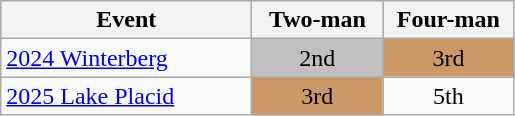<table class="wikitable" style="text-align:center">
<tr>
<th style="width:160px">Event</th>
<th style="width:80px">Two-man</th>
<th style="width:80px">Four-man</th>
</tr>
<tr>
<td style="text-align:left"> <a href='#'>2024 Winterberg</a></td>
<td style="background:silver">2nd</td>
<td style="background:#CC9966">3rd</td>
</tr>
<tr>
<td style="text-align:left"> <a href='#'>2025 Lake Placid</a></td>
<td style="background:#CC9966">3rd</td>
<td>5th</td>
</tr>
</table>
